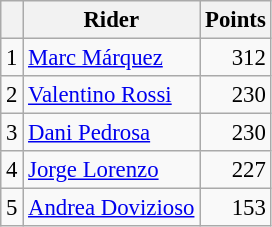<table class="wikitable" style="font-size: 95%;">
<tr>
<th></th>
<th>Rider</th>
<th>Points</th>
</tr>
<tr>
<td align=center>1</td>
<td> <a href='#'>Marc Márquez</a></td>
<td align=right>312</td>
</tr>
<tr>
<td align=center>2</td>
<td> <a href='#'>Valentino Rossi</a></td>
<td align=right>230</td>
</tr>
<tr>
<td align=center>3</td>
<td> <a href='#'>Dani Pedrosa</a></td>
<td align=right>230</td>
</tr>
<tr>
<td align=center>4</td>
<td> <a href='#'>Jorge Lorenzo</a></td>
<td align=right>227</td>
</tr>
<tr>
<td align=center>5</td>
<td> <a href='#'>Andrea Dovizioso</a></td>
<td align=right>153</td>
</tr>
</table>
